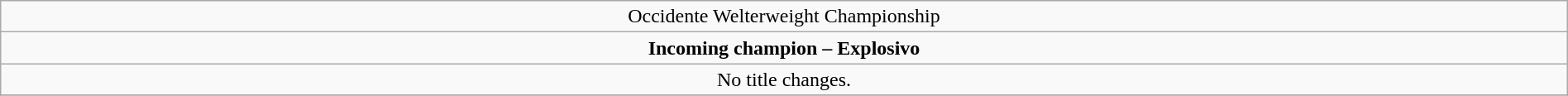<table class="wikitable" style="text-align:center; width:100%;">
<tr>
<td colspan="4" style="text-align: center;">Occidente Welterweight Championship</td>
</tr>
<tr>
<td colspan="4" style="text-align: center;"><strong>Incoming champion – Explosivo</strong></td>
</tr>
<tr>
<td>No title changes.</td>
</tr>
<tr>
</tr>
</table>
